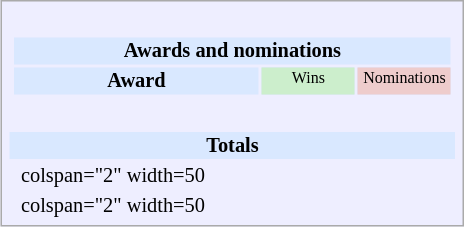<table class="infobox" style="width: 22.7em; text-align: left; font-size: 85%; vertical-align: middle; background-color: #eef;">
<tr>
<td colspan="3"><br><table class="collapsible collapsed" width="100%">
<tr>
<th colspan="3" style="background-color: #d9e8ff; text-align: center;">Awards and nominations</th>
</tr>
<tr style="background-color:#d9e8ff; text-align:center;">
<th style="vertical-align: middle;">Award</th>
<td style="background:#cceecc; font-size:8pt;" width="60px">Wins</td>
<td style="background:#eecccc; font-size:8pt;" width="60px">Nominations</td>
</tr>
<tr>
<td align="center"><br></td>
<td></td>
<td></td>
</tr>
</table>
</td>
</tr>
<tr style="background-color:#d9e8ff">
<td colspan="3" style="text-align:center;"><strong>Totals</strong></td>
</tr>
<tr>
<td></td>
<td>colspan="2" width=50 </td>
</tr>
<tr>
<td></td>
<td>colspan="2" width=50 </td>
</tr>
</table>
